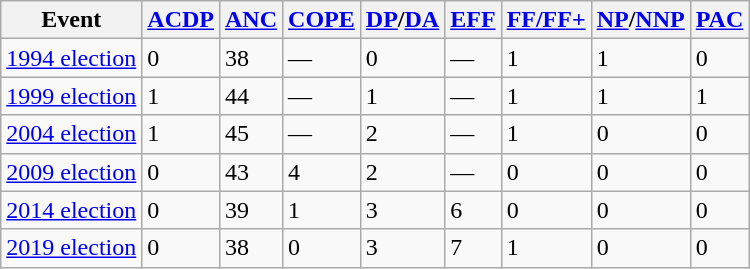<table class="wikitable">
<tr>
<th>Event</th>
<th><a href='#'>ACDP</a></th>
<th><a href='#'>ANC</a></th>
<th><a href='#'>COPE</a></th>
<th><a href='#'>DP</a>/<a href='#'>DA</a></th>
<th><a href='#'>EFF</a></th>
<th><a href='#'>FF/FF+</a></th>
<th><a href='#'>NP</a>/<a href='#'>NNP</a></th>
<th><a href='#'>PAC</a></th>
</tr>
<tr>
<td><a href='#'>1994 election</a></td>
<td>0</td>
<td>38</td>
<td>—</td>
<td>0</td>
<td>—</td>
<td>1</td>
<td>1</td>
<td>0</td>
</tr>
<tr>
<td><a href='#'>1999 election</a></td>
<td>1</td>
<td>44</td>
<td>—</td>
<td>1</td>
<td>—</td>
<td>1</td>
<td>1</td>
<td>1</td>
</tr>
<tr>
<td><a href='#'>2004 election</a></td>
<td>1</td>
<td>45</td>
<td>—</td>
<td>2</td>
<td>—</td>
<td>1</td>
<td>0</td>
<td>0</td>
</tr>
<tr>
<td><a href='#'>2009 election</a></td>
<td>0</td>
<td>43</td>
<td>4</td>
<td>2</td>
<td>—</td>
<td>0</td>
<td>0</td>
<td>0</td>
</tr>
<tr>
<td><a href='#'>2014 election</a></td>
<td>0</td>
<td>39</td>
<td>1</td>
<td>3</td>
<td>6</td>
<td>0</td>
<td>0</td>
<td>0</td>
</tr>
<tr>
<td><a href='#'>2019 election</a></td>
<td>0</td>
<td>38</td>
<td>0</td>
<td>3</td>
<td>7</td>
<td>1</td>
<td>0</td>
<td>0</td>
</tr>
</table>
